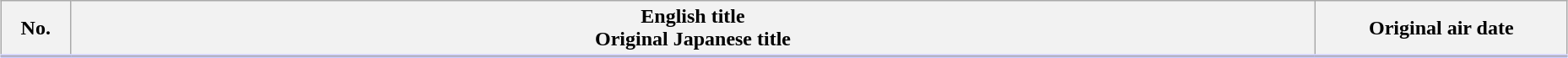<table class="wikitable" style="width:98%; margin:auto; background:#FFF;">
<tr style="border-bottom: 3px solid #CCF;">
<th style="width:3em;">No.</th>
<th>English title<br>Original Japanese title</th>
<th style="width:12em;">Original air date</th>
</tr>
<tr>
</tr>
</table>
